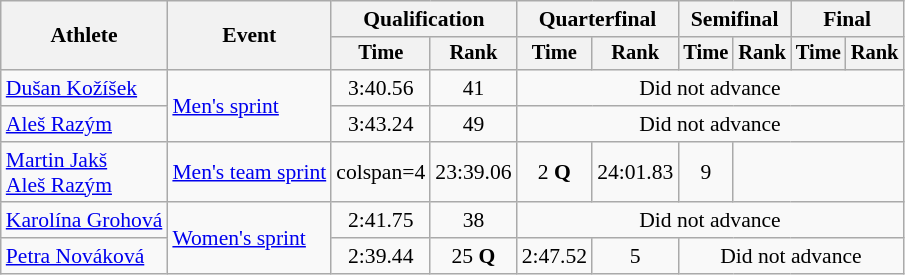<table class="wikitable" style="font-size:90%">
<tr>
<th rowspan="2">Athlete</th>
<th rowspan="2">Event</th>
<th colspan="2">Qualification</th>
<th colspan="2">Quarterfinal</th>
<th colspan="2">Semifinal</th>
<th colspan="2">Final</th>
</tr>
<tr style="font-size:95%">
<th>Time</th>
<th>Rank</th>
<th>Time</th>
<th>Rank</th>
<th>Time</th>
<th>Rank</th>
<th>Time</th>
<th>Rank</th>
</tr>
<tr align=center>
<td align=left><a href='#'>Dušan Kožíšek</a></td>
<td align=left rowspan=2><a href='#'>Men's sprint</a></td>
<td>3:40.56</td>
<td>41</td>
<td colspan=6>Did not advance</td>
</tr>
<tr align=center>
<td align=left><a href='#'>Aleš Razým</a></td>
<td>3:43.24</td>
<td>49</td>
<td colspan=6>Did not advance</td>
</tr>
<tr align=center>
<td align=left><a href='#'>Martin Jakš</a><br><a href='#'>Aleš Razým</a></td>
<td align=left><a href='#'>Men's team sprint</a></td>
<td>colspan=4 </td>
<td>23:39.06</td>
<td>2 <strong>Q</strong></td>
<td>24:01.83</td>
<td>9</td>
</tr>
<tr align=center>
<td align=left><a href='#'>Karolína Grohová</a></td>
<td align=left rowspan=2><a href='#'>Women's sprint</a></td>
<td>2:41.75</td>
<td>38</td>
<td colspan=6>Did not advance</td>
</tr>
<tr align=center>
<td align=left><a href='#'>Petra Nováková</a></td>
<td>2:39.44</td>
<td>25 <strong>Q</strong></td>
<td>2:47.52</td>
<td>5</td>
<td colspan=4>Did not advance</td>
</tr>
</table>
